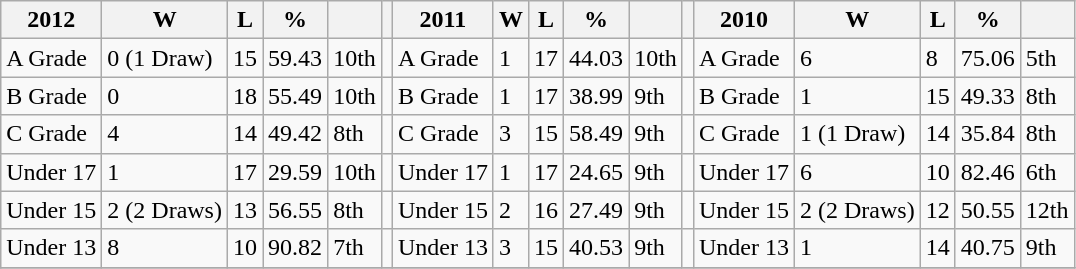<table class="wikitable">
<tr>
<th style= width="90"><span><strong>2012</strong></span></th>
<th style= width="40">W</th>
<th style= width="40">L</th>
<th style= width="50">%</th>
<th style= width="50"></th>
<th style= width="30"></th>
<th style= width="90"><span><strong>2011</strong></span></th>
<th style= width="80">W</th>
<th style= width="40">L</th>
<th style= width="50">%</th>
<th style= width="50"></th>
<th style= width="30"></th>
<th style= width="90"><span><strong>2010</strong></span></th>
<th style= width="80">W</th>
<th style= width="40">L</th>
<th style= width="50">%</th>
<th style= width="50"></th>
</tr>
<tr>
<td>A Grade</td>
<td>0 (1 Draw)</td>
<td>15</td>
<td>59.43</td>
<td>10th</td>
<td></td>
<td>A Grade</td>
<td>1</td>
<td>17</td>
<td>44.03</td>
<td>10th</td>
<td></td>
<td>A Grade</td>
<td>6</td>
<td>8</td>
<td>75.06</td>
<td>5th</td>
</tr>
<tr>
<td>B Grade</td>
<td>0</td>
<td>18</td>
<td>55.49</td>
<td>10th</td>
<td></td>
<td>B Grade</td>
<td>1</td>
<td>17</td>
<td>38.99</td>
<td>9th</td>
<td></td>
<td>B Grade</td>
<td>1</td>
<td>15</td>
<td>49.33</td>
<td>8th</td>
</tr>
<tr>
<td>C Grade</td>
<td>4</td>
<td>14</td>
<td>49.42</td>
<td>8th</td>
<td></td>
<td>C Grade</td>
<td>3</td>
<td>15</td>
<td>58.49</td>
<td>9th</td>
<td></td>
<td>C Grade</td>
<td>1 (1 Draw)</td>
<td>14</td>
<td>35.84</td>
<td>8th</td>
</tr>
<tr>
<td>Under 17</td>
<td>1</td>
<td>17</td>
<td>29.59</td>
<td>10th</td>
<td></td>
<td>Under 17</td>
<td>1</td>
<td>17</td>
<td>24.65</td>
<td>9th</td>
<td></td>
<td>Under 17</td>
<td>6</td>
<td>10</td>
<td>82.46</td>
<td>6th</td>
</tr>
<tr>
<td>Under 15</td>
<td>2 (2 Draws)</td>
<td>13</td>
<td>56.55</td>
<td>8th</td>
<td></td>
<td>Under 15</td>
<td>2</td>
<td>16</td>
<td>27.49</td>
<td>9th</td>
<td></td>
<td>Under 15</td>
<td>2 (2 Draws)</td>
<td>12</td>
<td>50.55</td>
<td>12th</td>
</tr>
<tr>
<td>Under 13</td>
<td>8</td>
<td>10</td>
<td>90.82</td>
<td>7th</td>
<td></td>
<td>Under 13</td>
<td>3</td>
<td>15</td>
<td>40.53</td>
<td>9th</td>
<td></td>
<td>Under 13</td>
<td>1</td>
<td>14</td>
<td>40.75</td>
<td>9th</td>
</tr>
<tr>
</tr>
</table>
